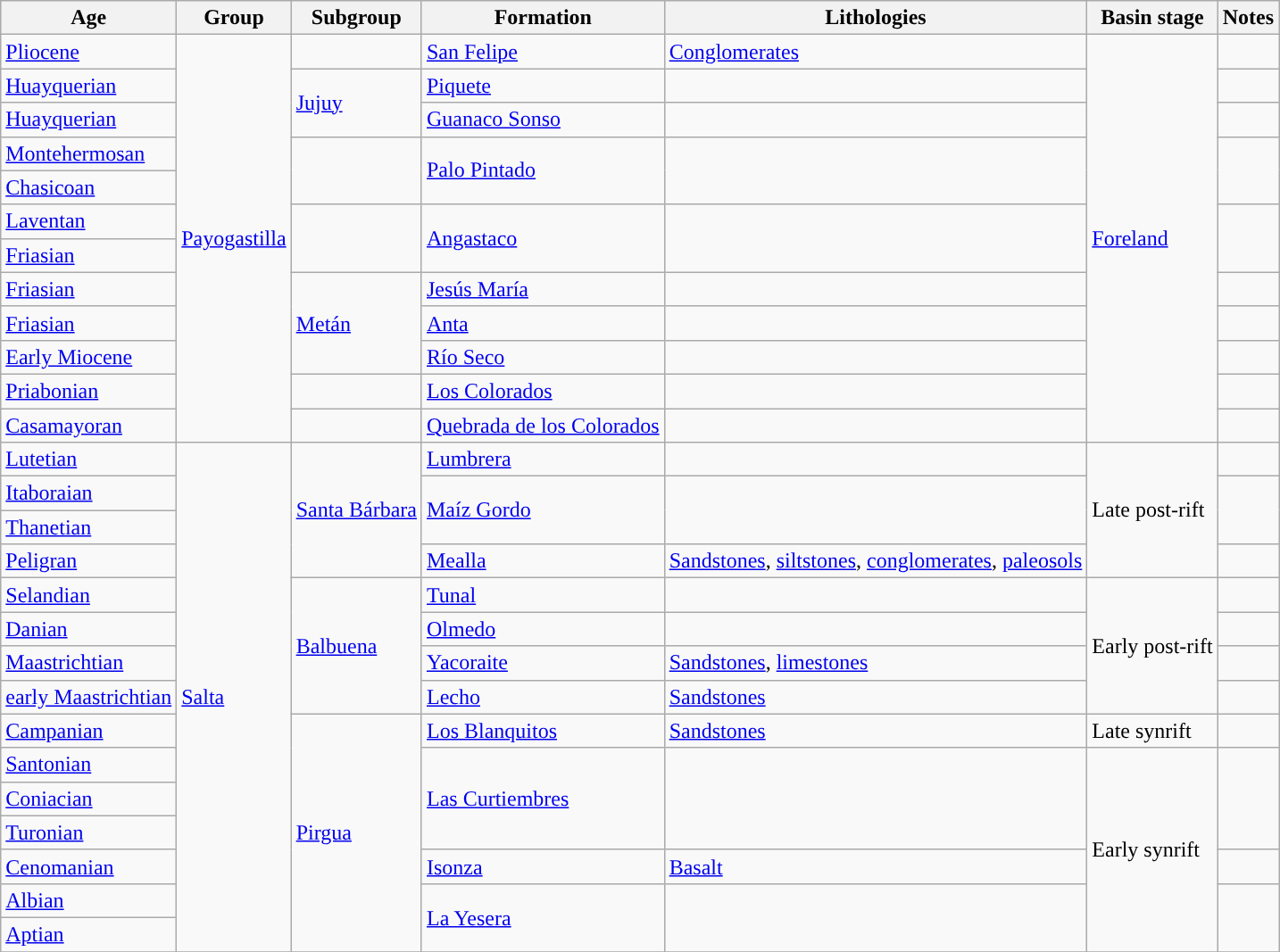<table class="wikitable sortable">
<tr>
<th>Age</th>
<th>Group</th>
<th>Subgroup</th>
<th>Formation</th>
<th>Lithologies</th>
<th>Basin stage</th>
<th>Notes</th>
</tr>
<tr>
<td style="background-color: "><a href='#'>Pliocene</a></td>
<td rowspan=12><a href='#'>Payogastilla</a></td>
<td></td>
<td><a href='#'>San Felipe</a></td>
<td><a href='#'>Conglomerates</a></td>
<td rowspan=12><a href='#'>Foreland</a></td>
<td align=center></td>
</tr>
<tr>
<td style="background-color: "><a href='#'>Huayquerian</a></td>
<td rowspan=2><a href='#'>Jujuy</a></td>
<td><a href='#'>Piquete</a></td>
<td></td>
<td align=center></td>
</tr>
<tr>
<td style="background-color: "><a href='#'>Huayquerian</a></td>
<td><a href='#'>Guanaco Sonso</a></td>
<td></td>
<td align=center></td>
</tr>
<tr>
<td style="background-color: "><a href='#'>Montehermosan</a></td>
<td rowspan=2></td>
<td rowspan=2><a href='#'>Palo Pintado</a></td>
<td rowspan=2></td>
<td rowspan=2 align=center></td>
</tr>
<tr>
<td style="background-color: "><a href='#'>Chasicoan</a></td>
</tr>
<tr>
<td style="background-color: "><a href='#'>Laventan</a></td>
<td rowspan=2></td>
<td rowspan=2><a href='#'>Angastaco</a></td>
<td rowspan=2></td>
<td rowspan=2 align=center></td>
</tr>
<tr>
<td style="background-color: "><a href='#'>Friasian</a></td>
</tr>
<tr>
<td style="background-color: "><a href='#'>Friasian</a></td>
<td rowspan=3><a href='#'>Metán</a></td>
<td><a href='#'>Jesús María</a></td>
<td></td>
<td align=center></td>
</tr>
<tr>
<td style="background-color: "><a href='#'>Friasian</a></td>
<td><a href='#'>Anta</a></td>
<td></td>
<td align=center></td>
</tr>
<tr>
<td style="background-color: "><a href='#'>Early Miocene</a></td>
<td><a href='#'>Río Seco</a></td>
<td></td>
<td align=center></td>
</tr>
<tr>
<td style="background-color: "><a href='#'>Priabonian</a></td>
<td></td>
<td><a href='#'>Los Colorados</a></td>
<td></td>
<td align=center></td>
</tr>
<tr>
<td rowspan=2 style="background-color: "><a href='#'>Casamayoran</a></td>
<td></td>
<td><a href='#'>Quebrada de los Colorados</a></td>
<td></td>
<td align=center></td>
</tr>
<tr>
<td rowspan=18><a href='#'>Salta</a></td>
<td rowspan=5><a href='#'>Santa Bárbara</a></td>
<td rowspan=2><a href='#'>Lumbrera</a></td>
<td rowspan=2></td>
<td rowspan=5>Late post-rift</td>
<td rowspan=2 align=center></td>
</tr>
<tr>
<td style="background-color: "><a href='#'>Lutetian</a></td>
</tr>
<tr>
<td style="background-color: "><a href='#'>Itaboraian</a></td>
<td rowspan=2><a href='#'>Maíz Gordo</a></td>
<td rowspan=2></td>
<td rowspan=2 align=center></td>
</tr>
<tr>
<td style="background-color: "><a href='#'>Thanetian</a></td>
</tr>
<tr>
<td style="background-color: "><a href='#'>Peligran</a></td>
<td><a href='#'>Mealla</a></td>
<td><a href='#'>Sandstones</a>, <a href='#'>siltstones</a>, <a href='#'>conglomerates</a>, <a href='#'>paleosols</a></td>
<td align=center></td>
</tr>
<tr>
<td style="background-color: "><a href='#'>Selandian</a></td>
<td rowspan=5><a href='#'>Balbuena</a></td>
<td><a href='#'>Tunal</a></td>
<td></td>
<td rowspan=5>Early post-rift</td>
<td align=center></td>
</tr>
<tr>
<td rowspan=2 style="background-color: "><a href='#'>Danian</a></td>
<td><a href='#'>Olmedo</a></td>
<td></td>
<td align=center></td>
</tr>
<tr>
<td rowspan=2><a href='#'>Yacoraite</a></td>
<td rowspan=2><a href='#'>Sandstones</a>, <a href='#'>limestones</a></td>
<td rowspan=2 align=center></td>
</tr>
<tr>
<td style="background-color: "><a href='#'>Maastrichtian</a></td>
</tr>
<tr>
<td style="background-color: "><a href='#'>early Maastrichtian</a></td>
<td><a href='#'>Lecho</a></td>
<td><a href='#'>Sandstones</a></td>
<td align=center></td>
</tr>
<tr>
<td rowspan=2 style="background-color: "><a href='#'>Campanian</a></td>
<td rowspan=8><a href='#'>Pirgua</a></td>
<td><a href='#'>Los Blanquitos</a></td>
<td><a href='#'>Sandstones</a></td>
<td>Late synrift</td>
<td align=center></td>
</tr>
<tr>
<td rowspan=4><a href='#'>Las Curtiembres</a></td>
<td rowspan=4></td>
<td rowspan=7>Early synrift</td>
<td rowspan=4 align=center></td>
</tr>
<tr>
<td style="background-color: "><a href='#'>Santonian</a></td>
</tr>
<tr>
<td style="background-color: "><a href='#'>Coniacian</a></td>
</tr>
<tr>
<td style="background-color: "><a href='#'>Turonian</a></td>
</tr>
<tr>
<td style="background-color: "><a href='#'>Cenomanian</a></td>
<td><a href='#'>Isonza</a></td>
<td><a href='#'>Basalt</a></td>
<td align=center></td>
</tr>
<tr>
<td style="background-color: "><a href='#'>Albian</a></td>
<td rowspan=2><a href='#'>La Yesera</a></td>
<td rowspan=2></td>
<td rowspan=2 align=center></td>
</tr>
<tr>
<td style="background-color: "><a href='#'>Aptian</a></td>
</tr>
<tr>
</tr>
</table>
